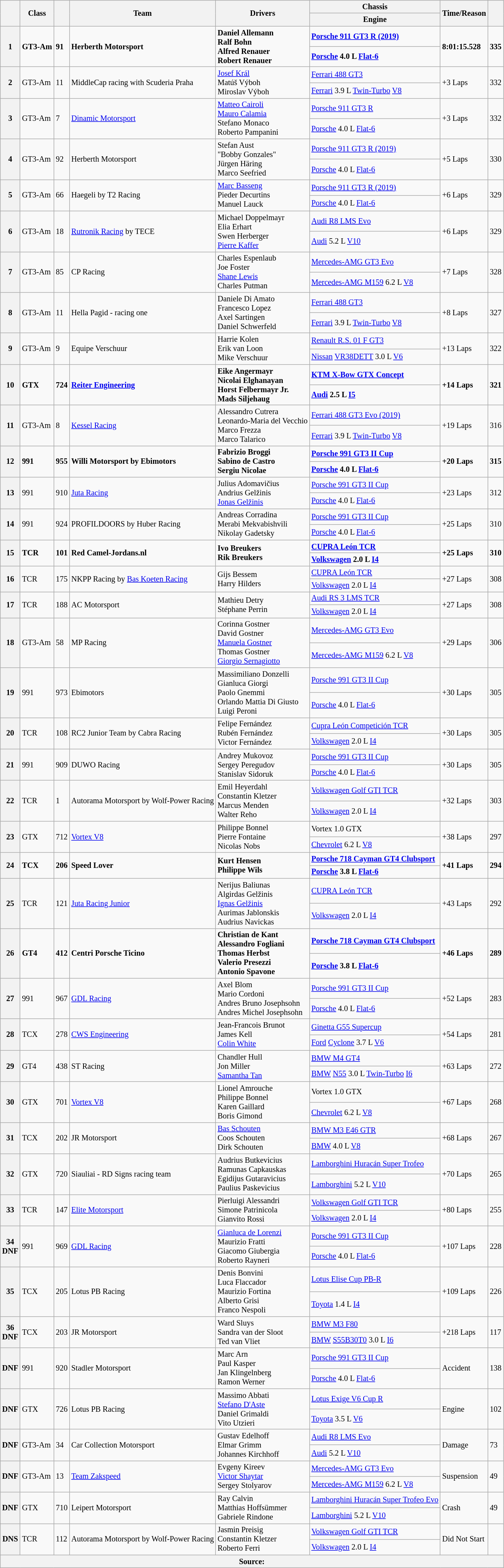<table class="wikitable" style="font-size: 85%;">
<tr>
<th rowspan=2></th>
<th rowspan=2>Class</th>
<th rowspan=2></th>
<th rowspan=2>Team</th>
<th rowspan=2>Drivers</th>
<th>Chassis</th>
<th rowspan=2>Time/Reason</th>
<th rowspan=2></th>
</tr>
<tr>
<th>Engine</th>
</tr>
<tr style="font-weight:bold">
<th rowspan=2>1</th>
<td rowspan=2>GT3-Am</td>
<td rowspan=2>91</td>
<td rowspan=2> Herberth Motorsport</td>
<td rowspan=2> Daniel Allemann<br> Ralf Bohn<br> Alfred Renauer<br> Robert Renauer</td>
<td><a href='#'>Porsche 911 GT3 R (2019)</a></td>
<td rowspan=2>8:01:15.528</td>
<td rowspan=2>335</td>
</tr>
<tr style="font-weight:bold">
<td><a href='#'>Porsche</a> 4.0 L <a href='#'>Flat-6</a></td>
</tr>
<tr>
<th rowspan=2>2</th>
<td rowspan=2>GT3-Am</td>
<td rowspan=2>11</td>
<td rowspan=2> MiddleCap racing with Scuderia Praha</td>
<td rowspan=2> <a href='#'>Josef Král</a><br> Matúš Výboh<br> Miroslav Výboh</td>
<td><a href='#'>Ferrari 488 GT3</a></td>
<td rowspan=2>+3 Laps</td>
<td rowspan=2>332</td>
</tr>
<tr>
<td><a href='#'>Ferrari</a> 3.9 L <a href='#'>Twin-Turbo</a> <a href='#'>V8</a></td>
</tr>
<tr>
<th rowspan=2>3</th>
<td rowspan=2>GT3-Am</td>
<td rowspan=2>7</td>
<td rowspan=2> <a href='#'>Dinamic Motorsport</a></td>
<td rowspan=2> <a href='#'>Matteo Cairoli</a><br> <a href='#'>Mauro Calamia</a><br> Stefano Monaco<br> Roberto Pampanini</td>
<td><a href='#'>Porsche 911 GT3 R</a></td>
<td rowspan=2>+3 Laps</td>
<td rowspan=2>332</td>
</tr>
<tr>
<td><a href='#'>Porsche</a> 4.0 L <a href='#'>Flat-6</a></td>
</tr>
<tr>
<th rowspan=2>4</th>
<td rowspan=2>GT3-Am</td>
<td rowspan=2>92</td>
<td rowspan=2> Herberth Motorsport</td>
<td rowspan=2> Stefan Aust<br> "Bobby Gonzales"<br> Jürgen Häring<br> Marco Seefried</td>
<td><a href='#'>Porsche 911 GT3 R (2019)</a></td>
<td rowspan=2>+5 Laps</td>
<td rowspan=2>330</td>
</tr>
<tr>
<td><a href='#'>Porsche</a> 4.0 L <a href='#'>Flat-6</a></td>
</tr>
<tr>
<th rowspan=2>5</th>
<td rowspan=2>GT3-Am</td>
<td rowspan=2>66</td>
<td rowspan=2> Haegeli by T2 Racing</td>
<td rowspan=2> <a href='#'>Marc Basseng</a><br> Pieder Decurtins<br> Manuel Lauck</td>
<td><a href='#'>Porsche 911 GT3 R (2019)</a></td>
<td rowspan=2>+6 Laps</td>
<td rowspan=2>329</td>
</tr>
<tr>
<td><a href='#'>Porsche</a> 4.0 L <a href='#'>Flat-6</a></td>
</tr>
<tr>
<th rowspan=2>6</th>
<td rowspan=2>GT3-Am</td>
<td rowspan=2>18</td>
<td rowspan=2> <a href='#'>Rutronik Racing</a> by TECE</td>
<td rowspan=2> Michael Doppelmayr<br> Elia Erhart<br> Swen Herberger<br> <a href='#'>Pierre Kaffer</a></td>
<td><a href='#'>Audi R8 LMS Evo</a></td>
<td rowspan=2>+6 Laps</td>
<td rowspan=2>329</td>
</tr>
<tr>
<td><a href='#'>Audi</a> 5.2 L <a href='#'>V10</a></td>
</tr>
<tr>
<th rowspan=2>7</th>
<td rowspan=2>GT3-Am</td>
<td rowspan=2>85</td>
<td rowspan=2> CP Racing</td>
<td rowspan=2> Charles Espenlaub<br> Joe Foster<br> <a href='#'>Shane Lewis</a><br> Charles Putman</td>
<td><a href='#'>Mercedes-AMG GT3 Evo</a></td>
<td rowspan=2>+7 Laps</td>
<td rowspan=2>328</td>
</tr>
<tr>
<td><a href='#'>Mercedes-AMG M159</a> 6.2 L <a href='#'>V8</a></td>
</tr>
<tr>
<th rowspan=2>8</th>
<td rowspan=2>GT3-Am</td>
<td rowspan=2>11</td>
<td rowspan=2> Hella Pagid - racing one</td>
<td rowspan=2> Daniele Di Amato<br> Francesco Lopez<br> Axel Sartingen<br> Daniel Schwerfeld</td>
<td><a href='#'>Ferrari 488 GT3</a></td>
<td rowspan=2>+8 Laps</td>
<td rowspan=2>327</td>
</tr>
<tr>
<td><a href='#'>Ferrari</a> 3.9 L <a href='#'>Twin-Turbo</a> <a href='#'>V8</a></td>
</tr>
<tr>
<th rowspan=2>9</th>
<td rowspan=2>GT3-Am</td>
<td rowspan=2>9</td>
<td rowspan=2> Equipe Verschuur</td>
<td rowspan=2> Harrie Kolen<br> Erik van Loon<br> Mike Verschuur</td>
<td><a href='#'>Renault R.S. 01 F GT3</a></td>
<td rowspan=2>+13 Laps</td>
<td rowspan=2>322</td>
</tr>
<tr>
<td><a href='#'>Nissan</a> <a href='#'>VR38DETT</a> 3.0 L <a href='#'>V6</a></td>
</tr>
<tr style="font-weight:bold">
<th rowspan=2>10</th>
<td rowspan=2>GTX</td>
<td rowspan=2>724</td>
<td rowspan=2> <a href='#'>Reiter Engineering</a></td>
<td rowspan=2> Eike Angermayr<br> Nicolai Elghanayan<br> Horst Felbermayr Jr.<br> Mads Siljehaug</td>
<td><a href='#'>KTM X-Bow GTX Concept</a></td>
<td rowspan=2>+14 Laps</td>
<td rowspan=2>321</td>
</tr>
<tr style="font-weight:bold">
<td><a href='#'>Audi</a> 2.5 L <a href='#'>I5</a></td>
</tr>
<tr>
<th rowspan=2>11</th>
<td rowspan=2>GT3-Am</td>
<td rowspan=2>8</td>
<td rowspan=2> <a href='#'>Kessel Racing</a></td>
<td rowspan=2> Alessandro Cutrera<br> Leonardo-Maria del Vecchio<br> Marco Frezza<br> Marco Talarico</td>
<td><a href='#'>Ferrari 488 GT3 Evo (2019)</a></td>
<td rowspan=2>+19 Laps</td>
<td rowspan=2>316</td>
</tr>
<tr>
<td><a href='#'>Ferrari</a> 3.9 L <a href='#'>Twin-Turbo</a> <a href='#'>V8</a></td>
</tr>
<tr style="font-weight:bold">
<th rowspan=2>12</th>
<td rowspan=2>991</td>
<td rowspan=2>955</td>
<td rowspan=2> Willi Motorsport by Ebimotors</td>
<td rowspan=2> Fabrizio Broggi<br> Sabino de Castro<br> Sergiu Nicolae</td>
<td><a href='#'>Porsche 991 GT3 II Cup</a></td>
<td rowspan=2>+20 Laps</td>
<td rowspan=2>315</td>
</tr>
<tr style="font-weight:bold">
<td><a href='#'>Porsche</a> 4.0 L <a href='#'>Flat-6</a></td>
</tr>
<tr>
<th rowspan=2>13</th>
<td rowspan=2>991</td>
<td rowspan=2>910</td>
<td rowspan=2> <a href='#'>Juta Racing</a></td>
<td rowspan=2> Julius Adomavičius<br> Andrius Gelžinis<br> <a href='#'>Jonas Gelžinis</a></td>
<td><a href='#'>Porsche 991 GT3 II Cup</a></td>
<td rowspan=2>+23 Laps</td>
<td rowspan=2>312</td>
</tr>
<tr>
<td><a href='#'>Porsche</a> 4.0 L <a href='#'>Flat-6</a></td>
</tr>
<tr>
<th rowspan=2>14</th>
<td rowspan=2>991</td>
<td rowspan=2>924</td>
<td rowspan=2> PROFILDOORS by Huber Racing</td>
<td rowspan=2> Andreas Corradina<br> Merabi Mekvabishvili<br> Nikolay Gadetsky</td>
<td><a href='#'>Porsche 991 GT3 II Cup</a></td>
<td rowspan=2>+25 Laps</td>
<td rowspan=2>310</td>
</tr>
<tr>
<td><a href='#'>Porsche</a> 4.0 L <a href='#'>Flat-6</a></td>
</tr>
<tr style="font-weight:bold">
<th rowspan=2>15</th>
<td rowspan=2>TCR</td>
<td rowspan=2>101</td>
<td rowspan=2> Red Camel-Jordans.nl</td>
<td rowspan=2> Ivo Breukers<br> Rik Breukers</td>
<td><a href='#'>CUPRA León TCR</a></td>
<td rowspan=2>+25 Laps</td>
<td rowspan=2>310</td>
</tr>
<tr style="font-weight:bold">
<td><a href='#'>Volkswagen</a> 2.0 L <a href='#'>I4</a></td>
</tr>
<tr>
<th rowspan=2>16</th>
<td rowspan=2>TCR</td>
<td rowspan=2>175</td>
<td rowspan=2> NKPP Racing by <a href='#'>Bas Koeten Racing</a></td>
<td rowspan=2> Gijs Bessem<br> Harry Hilders</td>
<td><a href='#'>CUPRA León TCR</a></td>
<td rowspan=2>+27 Laps</td>
<td rowspan=2>308</td>
</tr>
<tr>
<td><a href='#'>Volkswagen</a> 2.0 L <a href='#'>I4</a></td>
</tr>
<tr>
<th rowspan=2>17</th>
<td rowspan=2>TCR</td>
<td rowspan=2>188</td>
<td rowspan=2> AC Motorsport</td>
<td rowspan=2> Mathieu Detry<br> Stéphane Perrin</td>
<td><a href='#'>Audi RS 3 LMS TCR</a></td>
<td rowspan=2>+27 Laps</td>
<td rowspan=2>308</td>
</tr>
<tr>
<td><a href='#'>Volkswagen</a> 2.0 L <a href='#'>I4</a></td>
</tr>
<tr>
<th rowspan=2>18</th>
<td rowspan=2>GT3-Am</td>
<td rowspan=2>58</td>
<td rowspan=2> MP Racing</td>
<td rowspan=2> Corinna Gostner<br> David Gostner<br> <a href='#'>Manuela Gostner</a><br> Thomas Gostner<br> <a href='#'>Giorgio Sernagiotto</a></td>
<td><a href='#'>Mercedes-AMG GT3 Evo</a></td>
<td rowspan=2>+29 Laps</td>
<td rowspan=2>306</td>
</tr>
<tr>
<td><a href='#'>Mercedes-AMG M159</a> 6.2 L <a href='#'>V8</a></td>
</tr>
<tr>
<th rowspan=2>19</th>
<td rowspan=2>991</td>
<td rowspan=2>973</td>
<td rowspan=2> Ebimotors</td>
<td rowspan=2> Massimiliano Donzelli<br> Gianluca Giorgi<br> Paolo Gnemmi<br> Orlando Mattia Di Giusto<br> Luigi Peroni</td>
<td><a href='#'>Porsche 991 GT3 II Cup</a></td>
<td rowspan=2>+30 Laps</td>
<td rowspan=2>305</td>
</tr>
<tr>
<td><a href='#'>Porsche</a> 4.0 L <a href='#'>Flat-6</a></td>
</tr>
<tr>
<th rowspan=2>20</th>
<td rowspan=2>TCR</td>
<td rowspan=2>108</td>
<td rowspan=2> RC2 Junior Team by Cabra Racing</td>
<td rowspan=2> Felipe Fernández<br> Rubén Fernández<br> Victor Fernández</td>
<td><a href='#'>Cupra León Competición TCR</a></td>
<td rowspan=2>+30 Laps</td>
<td rowspan=2>305</td>
</tr>
<tr>
<td><a href='#'>Volkswagen</a> 2.0 L <a href='#'>I4</a></td>
</tr>
<tr>
<th rowspan=2>21</th>
<td rowspan=2>991</td>
<td rowspan=2>909</td>
<td rowspan=2> DUWO Racing</td>
<td rowspan=2> Andrey Mukovoz<br> Sergey Peregudov<br> Stanislav Sidoruk</td>
<td><a href='#'>Porsche 991 GT3 II Cup</a></td>
<td rowspan=2>+30 Laps</td>
<td rowspan=2>305</td>
</tr>
<tr>
<td><a href='#'>Porsche</a> 4.0 L <a href='#'>Flat-6</a></td>
</tr>
<tr>
<th rowspan=2>22</th>
<td rowspan=2>TCR</td>
<td rowspan=2>1</td>
<td rowspan=2> Autorama Motorsport by Wolf-Power Racing</td>
<td rowspan=2> Emil Heyerdahl<br> Constantin Kletzer<br> Marcus Menden<br> Walter Reho</td>
<td><a href='#'>Volkswagen Golf GTI TCR</a></td>
<td rowspan=2>+32 Laps</td>
<td rowspan=2>303</td>
</tr>
<tr>
<td><a href='#'>Volkswagen</a> 2.0 L <a href='#'>I4</a></td>
</tr>
<tr>
<th rowspan=2>23</th>
<td rowspan=2>GTX</td>
<td rowspan=2>712</td>
<td rowspan=2> <a href='#'>Vortex V8</a></td>
<td rowspan=2> Philippe Bonnel<br> Pierre Fontaine<br> Nicolas Nobs</td>
<td>Vortex 1.0 GTX</td>
<td rowspan=2>+38 Laps</td>
<td rowspan=2>297</td>
</tr>
<tr>
<td><a href='#'>Chevrolet</a> 6.2 L <a href='#'>V8</a></td>
</tr>
<tr style="font-weight:bold">
<th rowspan=2>24</th>
<td rowspan=2>TCX</td>
<td rowspan=2>206</td>
<td rowspan=2> Speed Lover</td>
<td rowspan=2> Kurt Hensen<br> Philippe Wils</td>
<td><a href='#'>Porsche 718 Cayman GT4 Clubsport</a></td>
<td rowspan=2>+41 Laps</td>
<td rowspan=2>294</td>
</tr>
<tr style="font-weight:bold">
<td><a href='#'>Porsche</a> 3.8 L <a href='#'>Flat-6</a></td>
</tr>
<tr>
<th rowspan=2>25</th>
<td rowspan=2>TCR</td>
<td rowspan=2>121</td>
<td rowspan=2> <a href='#'>Juta Racing Junior</a></td>
<td rowspan=2> Nerijus Baliunas<br> Algirdas Gelžinis<br> <a href='#'>Ignas Gelžinis</a><br> Aurimas Jablonskis<br> Audrius Navickas</td>
<td><a href='#'>CUPRA León TCR</a></td>
<td rowspan=2>+43 Laps</td>
<td rowspan=2>292</td>
</tr>
<tr>
<td><a href='#'>Volkswagen</a> 2.0 L <a href='#'>I4</a></td>
</tr>
<tr style="font-weight:bold">
<th rowspan=2>26</th>
<td rowspan=2>GT4</td>
<td rowspan=2>412</td>
<td rowspan=2> Centri Porsche Ticino</td>
<td rowspan=2> Christian de Kant<br> Alessandro Fogliani<br> Thomas Herbst<br> Valerio Presezzi<br> Antonio Spavone</td>
<td><a href='#'>Porsche 718 Cayman GT4 Clubsport</a></td>
<td rowspan=2>+46 Laps</td>
<td rowspan=2>289</td>
</tr>
<tr style="font-weight:bold">
<td><a href='#'>Porsche</a> 3.8 L <a href='#'>Flat-6</a></td>
</tr>
<tr>
<th rowspan=2>27</th>
<td rowspan=2>991</td>
<td rowspan=2>967</td>
<td rowspan=2> <a href='#'>GDL Racing</a></td>
<td rowspan=2> Axel Blom<br> Mario Cordoni<br> Andres Bruno Josephsohn<br> Andres Michel Josephsohn</td>
<td><a href='#'>Porsche 991 GT3 II Cup</a></td>
<td rowspan=2>+52 Laps</td>
<td rowspan=2>283</td>
</tr>
<tr>
<td><a href='#'>Porsche</a> 4.0 L <a href='#'>Flat-6</a></td>
</tr>
<tr>
<th rowspan=2>28</th>
<td rowspan=2>TCX</td>
<td rowspan=2>278</td>
<td rowspan=2> <a href='#'>CWS Engineering</a></td>
<td rowspan=2> Jean-Francois Brunot<br> James Kell<br> <a href='#'>Colin White</a></td>
<td><a href='#'>Ginetta G55 Supercup</a></td>
<td rowspan=2>+54 Laps</td>
<td rowspan=2>281</td>
</tr>
<tr>
<td><a href='#'>Ford</a> <a href='#'>Cyclone</a> 3.7 L <a href='#'>V6</a></td>
</tr>
<tr>
<th rowspan=2>29</th>
<td rowspan=2>GT4</td>
<td rowspan=2>438</td>
<td rowspan=2> ST Racing</td>
<td rowspan=2> Chandler Hull<br> Jon Miller<br> <a href='#'>Samantha Tan</a></td>
<td><a href='#'>BMW M4 GT4</a></td>
<td rowspan=2>+63 Laps</td>
<td rowspan=2>272</td>
</tr>
<tr>
<td><a href='#'>BMW</a> <a href='#'>N55</a> 3.0 L <a href='#'>Twin-Turbo</a> <a href='#'>I6</a></td>
</tr>
<tr>
<th rowspan=2>30</th>
<td rowspan=2>GTX</td>
<td rowspan=2>701</td>
<td rowspan=2> <a href='#'>Vortex V8</a></td>
<td rowspan=2> Lionel Amrouche<br> Philippe Bonnel<br> Karen Gaillard<br> Boris Gimond</td>
<td>Vortex 1.0 GTX</td>
<td rowspan=2>+67 Laps</td>
<td rowspan=2>268</td>
</tr>
<tr>
<td><a href='#'>Chevrolet</a> 6.2 L <a href='#'>V8</a></td>
</tr>
<tr>
<th rowspan=2>31</th>
<td rowspan=2>TCX</td>
<td rowspan=2>202</td>
<td rowspan=2> JR Motorsport</td>
<td rowspan=2> <a href='#'>Bas Schouten</a><br> Coos Schouten<br> Dirk Schouten</td>
<td><a href='#'>BMW M3 E46 GTR</a></td>
<td rowspan=2>+68 Laps</td>
<td rowspan=2>267</td>
</tr>
<tr>
<td><a href='#'>BMW</a> 4.0 L <a href='#'>V8</a></td>
</tr>
<tr>
<th rowspan=2>32</th>
<td rowspan=2>GTX</td>
<td rowspan=2>720</td>
<td rowspan=2> Siauliai - RD Signs racing team</td>
<td rowspan=2> Audrius Butkevicius<br> Ramunas Capkauskas<br> Egidijus Gutaravicius<br> Paulius Paskevicius</td>
<td><a href='#'>Lamborghini Huracán Super Trofeo</a></td>
<td rowspan=2>+70 Laps</td>
<td rowspan=2>265</td>
</tr>
<tr>
<td><a href='#'>Lamborghini</a> 5.2 L <a href='#'>V10</a></td>
</tr>
<tr>
<th rowspan=2>33</th>
<td rowspan=2>TCR</td>
<td rowspan=2>147</td>
<td rowspan=2> <a href='#'>Elite Motorsport</a></td>
<td rowspan=2> Pierluigi Alessandri<br> Simone Patrinicola<br> Gianvito Rossi</td>
<td><a href='#'>Volkswagen Golf GTI TCR</a></td>
<td rowspan=2>+80 Laps</td>
<td rowspan=2>255</td>
</tr>
<tr>
<td><a href='#'>Volkswagen</a> 2.0 L <a href='#'>I4</a></td>
</tr>
<tr>
<th rowspan=2>34<br>DNF</th>
<td rowspan=2>991</td>
<td rowspan=2>969</td>
<td rowspan=2> <a href='#'>GDL Racing</a></td>
<td rowspan=2> <a href='#'>Gianluca de Lorenzi</a><br> Maurizio Fratti<br> Giacomo Giubergia<br> Roberto Rayneri</td>
<td><a href='#'>Porsche 991 GT3 II Cup</a></td>
<td rowspan=2>+107 Laps</td>
<td rowspan=2>228</td>
</tr>
<tr>
<td><a href='#'>Porsche</a> 4.0 L <a href='#'>Flat-6</a></td>
</tr>
<tr>
<th rowspan=2>35</th>
<td rowspan=2>TCX</td>
<td rowspan=2>205</td>
<td rowspan=2> Lotus PB Racing</td>
<td rowspan=2> Denis Bonvini<br> Luca Flaccador<br> Maurizio Fortina<br> Alberto Grisi<br> Franco Nespoli</td>
<td><a href='#'>Lotus Elise Cup PB-R</a></td>
<td rowspan=2>+109 Laps</td>
<td rowspan=2>226</td>
</tr>
<tr>
<td><a href='#'>Toyota</a> 1.4 L <a href='#'>I4</a></td>
</tr>
<tr>
<th rowspan=2>36<br>DNF</th>
<td rowspan=2>TCX</td>
<td rowspan=2>203</td>
<td rowspan=2> JR Motorsport</td>
<td rowspan=2> Ward Sluys<br> Sandra van der Sloot<br> Ted van Vliet</td>
<td><a href='#'>BMW M3 F80</a></td>
<td rowspan=2>+218 Laps</td>
<td rowspan=2>117</td>
</tr>
<tr>
<td><a href='#'>BMW</a> <a href='#'>S55B30T0</a> 3.0 L <a href='#'>I6</a></td>
</tr>
<tr>
<th rowspan=2>DNF</th>
<td rowspan=2>991</td>
<td rowspan=2>920</td>
<td rowspan=2> Stadler Motorsport</td>
<td rowspan=2> Marc Arn<br> Paul Kasper<br> Jan Klingelnberg<br> Ramon Werner</td>
<td><a href='#'>Porsche 991 GT3 II Cup</a></td>
<td rowspan=2>Accident</td>
<td rowspan=2>138</td>
</tr>
<tr>
<td><a href='#'>Porsche</a> 4.0 L <a href='#'>Flat-6</a></td>
</tr>
<tr>
<th rowspan=2>DNF</th>
<td rowspan=2>GTX</td>
<td rowspan=2>726</td>
<td rowspan=2> Lotus PB Racing</td>
<td rowspan=2> Massimo Abbati<br> <a href='#'>Stefano D'Aste</a><br> Daniel Grimaldi<br> Vito Utzieri</td>
<td><a href='#'>Lotus Exige V6 Cup R</a></td>
<td rowspan=2>Engine</td>
<td rowspan=2>102</td>
</tr>
<tr>
<td><a href='#'>Toyota</a> 3.5 L <a href='#'>V6</a></td>
</tr>
<tr>
<th rowspan=2>DNF</th>
<td rowspan=2>GT3-Am</td>
<td rowspan=2>34</td>
<td rowspan=2> Car Collection Motorsport</td>
<td rowspan=2> Gustav Edelhoff<br> Elmar Grimm<br> Johannes Kirchhoff</td>
<td><a href='#'>Audi R8 LMS Evo</a></td>
<td rowspan=2>Damage</td>
<td rowspan=2>73</td>
</tr>
<tr>
<td><a href='#'>Audi</a> 5.2 L <a href='#'>V10</a></td>
</tr>
<tr>
<th rowspan=2>DNF</th>
<td rowspan=2>GT3-Am</td>
<td rowspan=2>13</td>
<td rowspan=2> <a href='#'>Team Zakspeed</a></td>
<td rowspan=2> Evgeny Kireev<br> <a href='#'>Victor Shaytar</a><br> Sergey Stolyarov</td>
<td><a href='#'>Mercedes-AMG GT3 Evo</a></td>
<td rowspan=2>Suspension</td>
<td rowspan=2>49</td>
</tr>
<tr>
<td><a href='#'>Mercedes-AMG M159</a> 6.2 L <a href='#'>V8</a></td>
</tr>
<tr>
<th rowspan=2>DNF</th>
<td rowspan=2>GTX</td>
<td rowspan=2>710</td>
<td rowspan=2> Leipert Motorsport</td>
<td rowspan=2> Ray Calvin<br> Matthias Hoffsümmer<br> Gabriele Rindone</td>
<td><a href='#'>Lamborghini Huracán Super Trofeo Evo</a></td>
<td rowspan=2>Crash</td>
<td rowspan=2>49</td>
</tr>
<tr>
<td><a href='#'>Lamborghini</a> 5.2 L <a href='#'>V10</a></td>
</tr>
<tr>
<th rowspan=2>DNS</th>
<td rowspan=2>TCR</td>
<td rowspan=2>112</td>
<td rowspan=2> Autorama Motorsport by Wolf-Power Racing</td>
<td rowspan=2> Jasmin Preisig<br> Constantin Kletzer<br> Roberto Ferri</td>
<td><a href='#'>Volkswagen Golf GTI TCR</a></td>
<td rowspan=2>Did Not Start</td>
<td rowspan=2></td>
</tr>
<tr>
<td><a href='#'>Volkswagen</a> 2.0 L <a href='#'>I4</a></td>
</tr>
<tr>
<th colspan=9>Source:</th>
</tr>
</table>
